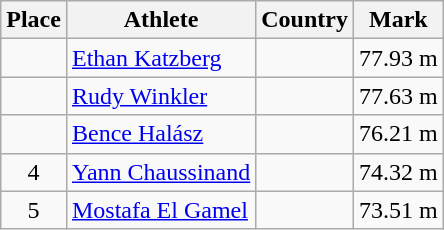<table class="wikitable">
<tr>
<th>Place</th>
<th>Athlete</th>
<th>Country</th>
<th>Mark</th>
</tr>
<tr>
<td align=center></td>
<td><a href='#'>Ethan Katzberg</a></td>
<td></td>
<td>77.93 m</td>
</tr>
<tr>
<td align=center></td>
<td><a href='#'>Rudy Winkler</a></td>
<td></td>
<td>77.63 m</td>
</tr>
<tr>
<td align=center></td>
<td><a href='#'>Bence Halász</a></td>
<td></td>
<td>76.21 m</td>
</tr>
<tr>
<td align=center>4</td>
<td><a href='#'>Yann Chaussinand</a></td>
<td></td>
<td>74.32 m</td>
</tr>
<tr>
<td align=center>5</td>
<td><a href='#'>Mostafa El Gamel</a></td>
<td></td>
<td>73.51 m</td>
</tr>
</table>
